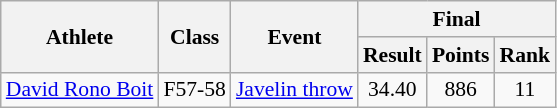<table class=wikitable style="font-size:90%">
<tr>
<th rowspan="2">Athlete</th>
<th rowspan="2">Class</th>
<th rowspan="2">Event</th>
<th colspan="3">Final</th>
</tr>
<tr>
<th>Result</th>
<th>Points</th>
<th>Rank</th>
</tr>
<tr>
<td><a href='#'>David Rono Boit</a></td>
<td style="text-align:center;">F57-58</td>
<td><a href='#'>Javelin throw</a></td>
<td style="text-align:center;">34.40</td>
<td style="text-align:center;">886</td>
<td style="text-align:center;">11</td>
</tr>
</table>
